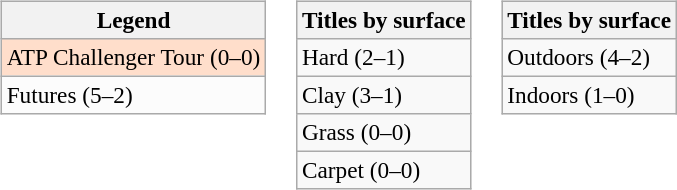<table>
<tr valign=top>
<td><br><table class=wikitable style=font-size:97%>
<tr>
<th>Legend</th>
</tr>
<tr bgcolor=ffdecb>
<td>ATP Challenger Tour (0–0)</td>
</tr>
<tr bgcolor=fcfcfc>
<td>Futures (5–2)</td>
</tr>
</table>
</td>
<td><br><table class=wikitable style=font-size:97%>
<tr>
<th>Titles by surface</th>
</tr>
<tr>
<td>Hard (2–1)</td>
</tr>
<tr>
<td>Clay (3–1)</td>
</tr>
<tr>
<td>Grass (0–0)</td>
</tr>
<tr>
<td>Carpet (0–0)</td>
</tr>
</table>
</td>
<td><br><table class=wikitable style=font-size:97%>
<tr>
<th>Titles by surface</th>
</tr>
<tr>
<td>Outdoors (4–2)</td>
</tr>
<tr>
<td>Indoors (1–0)</td>
</tr>
</table>
</td>
</tr>
</table>
